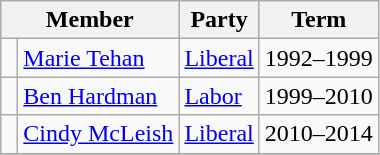<table class="wikitable">
<tr>
<th colspan="2">Member</th>
<th>Party</th>
<th>Term</th>
</tr>
<tr>
<td> </td>
<td><a href='#'>Marie Tehan</a></td>
<td><a href='#'>Liberal</a></td>
<td>1992–1999</td>
</tr>
<tr>
<td> </td>
<td><a href='#'>Ben Hardman</a></td>
<td><a href='#'>Labor</a></td>
<td>1999–2010</td>
</tr>
<tr>
<td> </td>
<td><a href='#'>Cindy McLeish</a></td>
<td><a href='#'>Liberal</a></td>
<td>2010–2014</td>
</tr>
<tr>
</tr>
</table>
